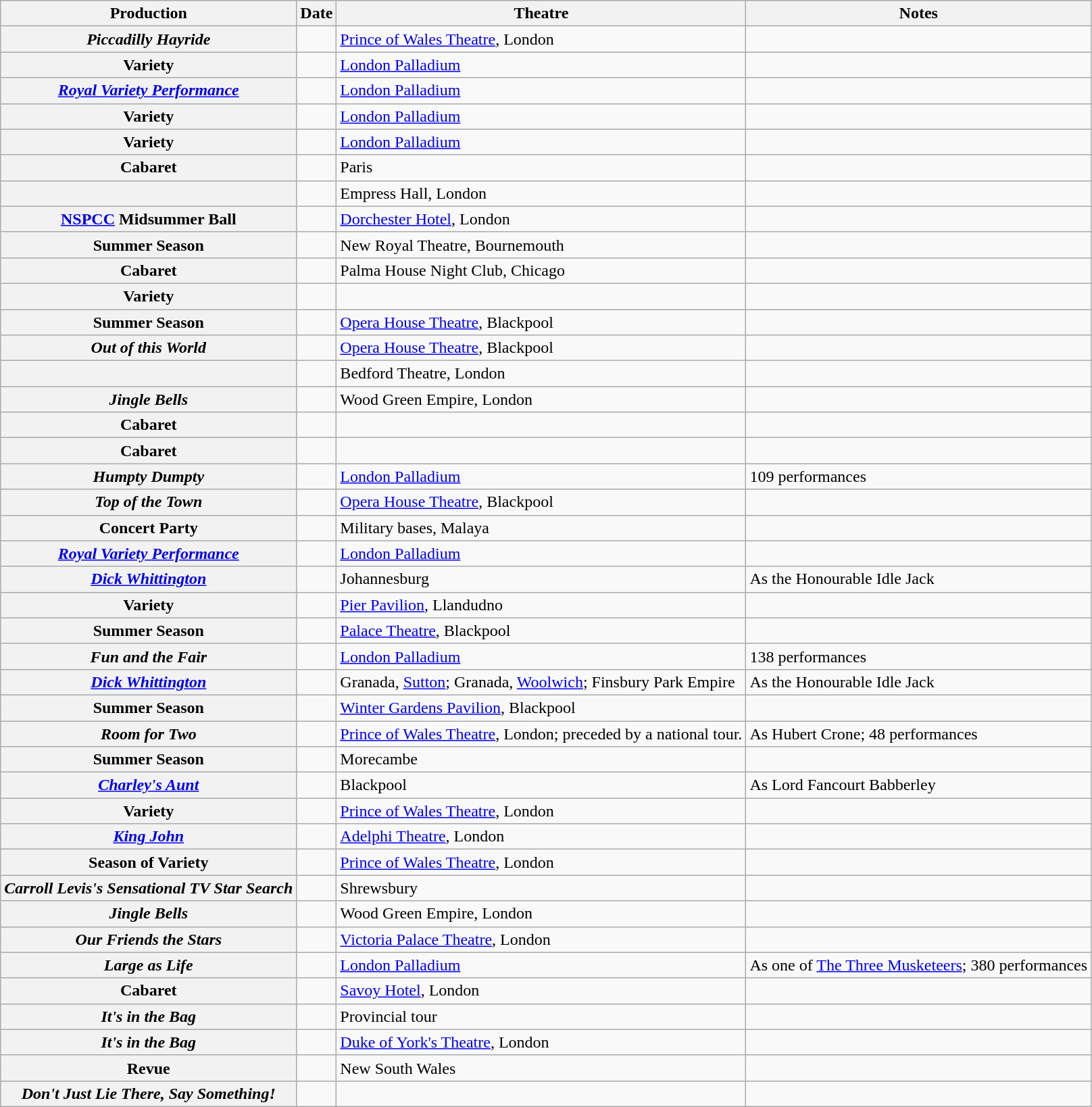<table class="wikitable plainrowheaders sortable" style="margin-right: 0;">
<tr>
<th scope="col">Production</th>
<th scope="col">Date</th>
<th scope="col">Theatre</th>
<th scope="col" class="unsortable">Notes</th>
</tr>
<tr>
<th scope="row"><em>Piccadilly Hayride</em></th>
<td></td>
<td><a href='#'>Prince of Wales Theatre</a>, London</td>
<td></td>
</tr>
<tr>
<th scope="row">Variety</th>
<td></td>
<td><a href='#'>London Palladium</a></td>
<td></td>
</tr>
<tr>
<th scope="row"><em><a href='#'>Royal Variety Performance</a></em></th>
<td></td>
<td><a href='#'>London Palladium</a></td>
<td></td>
</tr>
<tr>
<th scope="row">Variety</th>
<td></td>
<td><a href='#'>London Palladium</a></td>
<td></td>
</tr>
<tr>
<th scope="row">Variety</th>
<td></td>
<td><a href='#'>London Palladium</a></td>
<td></td>
</tr>
<tr>
<th scope="row">Cabaret</th>
<td></td>
<td>Paris</td>
<td></td>
</tr>
<tr>
<th scope="row"></th>
<td></td>
<td>Empress Hall, London</td>
<td></td>
</tr>
<tr>
<th scope="row"><a href='#'>NSPCC</a> Midsummer Ball</th>
<td></td>
<td><a href='#'>Dorchester Hotel</a>, London</td>
<td></td>
</tr>
<tr>
<th scope="row">Summer Season</th>
<td></td>
<td>New Royal Theatre, Bournemouth</td>
<td></td>
</tr>
<tr>
<th scope="row">Cabaret</th>
<td></td>
<td>Palma House Night Club, Chicago</td>
<td></td>
</tr>
<tr>
<th scope="row">Variety</th>
<td></td>
<td></td>
<td></td>
</tr>
<tr>
<th scope="row">Summer Season</th>
<td></td>
<td><a href='#'>Opera House Theatre</a>, Blackpool</td>
<td></td>
</tr>
<tr>
<th scope="row"><em>Out of this World</em></th>
<td></td>
<td><a href='#'>Opera House Theatre</a>, Blackpool</td>
<td></td>
</tr>
<tr>
<th scope="row"></th>
<td></td>
<td>Bedford Theatre, London</td>
<td></td>
</tr>
<tr>
<th scope="row"><em>Jingle Bells</em></th>
<td></td>
<td>Wood Green Empire, London</td>
<td></td>
</tr>
<tr>
<th scope="row">Cabaret</th>
<td></td>
<td></td>
<td></td>
</tr>
<tr>
<th scope="row">Cabaret</th>
<td></td>
<td></td>
<td></td>
</tr>
<tr>
<th scope="row"><em>Humpty Dumpty</em></th>
<td></td>
<td><a href='#'>London Palladium</a></td>
<td>109 performances</td>
</tr>
<tr>
<th scope="row"><em>Top of the Town</em></th>
<td></td>
<td><a href='#'>Opera House Theatre</a>, Blackpool</td>
<td></td>
</tr>
<tr>
<th scope="row">Concert Party</th>
<td></td>
<td>Military bases, Malaya</td>
<td></td>
</tr>
<tr>
<th scope="row"><em><a href='#'>Royal Variety Performance</a></em></th>
<td></td>
<td><a href='#'>London Palladium</a></td>
<td></td>
</tr>
<tr>
<th scope="row"><em><a href='#'>Dick Whittington</a></em></th>
<td></td>
<td>Johannesburg</td>
<td>As the Honourable Idle Jack</td>
</tr>
<tr>
<th scope="row">Variety</th>
<td></td>
<td><a href='#'>Pier Pavilion</a>, Llandudno</td>
<td></td>
</tr>
<tr>
<th scope="row">Summer Season</th>
<td></td>
<td><a href='#'>Palace Theatre</a>, Blackpool</td>
<td></td>
</tr>
<tr>
<th scope="row"><em>Fun and the Fair</em></th>
<td></td>
<td><a href='#'>London Palladium</a></td>
<td>138 performances</td>
</tr>
<tr>
<th scope="row"><em><a href='#'>Dick Whittington</a></em></th>
<td></td>
<td>Granada, <a href='#'>Sutton</a>; Granada, <a href='#'>Woolwich</a>; Finsbury Park Empire</td>
<td>As the Honourable Idle Jack</td>
</tr>
<tr>
<th scope="row">Summer Season</th>
<td></td>
<td><a href='#'>Winter Gardens Pavilion</a>, Blackpool</td>
<td></td>
</tr>
<tr>
<th scope="row"><em>Room for Two</em></th>
<td></td>
<td><a href='#'>Prince of Wales Theatre</a>, London; preceded by a national tour.</td>
<td>As Hubert Crone; 48 performances</td>
</tr>
<tr>
<th scope="row">Summer Season</th>
<td></td>
<td>Morecambe</td>
<td></td>
</tr>
<tr>
<th scope="row"><em><a href='#'>Charley's Aunt</a></em></th>
<td></td>
<td>Blackpool</td>
<td>As Lord Fancourt Babberley</td>
</tr>
<tr>
<th scope="row">Variety</th>
<td></td>
<td><a href='#'>Prince of Wales Theatre</a>, London</td>
<td></td>
</tr>
<tr>
<th scope="row"><em><a href='#'>King John</a></em></th>
<td></td>
<td><a href='#'>Adelphi Theatre</a>, London</td>
<td></td>
</tr>
<tr>
<th scope="row">Season of Variety</th>
<td></td>
<td><a href='#'>Prince of Wales Theatre</a>, London</td>
<td></td>
</tr>
<tr>
<th scope="row"><em>Carroll Levis's Sensational TV Star Search</em></th>
<td></td>
<td>Shrewsbury</td>
<td></td>
</tr>
<tr>
<th scope="row"><em>Jingle Bells</em></th>
<td></td>
<td>Wood Green Empire, London</td>
<td></td>
</tr>
<tr>
<th scope="row"><em>Our Friends the Stars</em></th>
<td></td>
<td><a href='#'>Victoria Palace Theatre</a>, London</td>
<td></td>
</tr>
<tr>
<th scope="row"><em>Large as Life</em></th>
<td></td>
<td><a href='#'>London Palladium</a></td>
<td>As one of <a href='#'>The Three Musketeers</a>; 380 performances</td>
</tr>
<tr>
<th scope="row">Cabaret</th>
<td></td>
<td><a href='#'>Savoy Hotel</a>, London</td>
<td></td>
</tr>
<tr>
<th scope="row"><em>It's in the Bag</em></th>
<td></td>
<td>Provincial tour</td>
<td></td>
</tr>
<tr>
<th scope="row"><em>It's in the Bag</em></th>
<td></td>
<td><a href='#'>Duke of York's Theatre</a>, London</td>
<td></td>
</tr>
<tr>
<th scope="row">Revue</th>
<td></td>
<td>New South Wales</td>
<td></td>
</tr>
<tr>
<th scope="row"><em>Don't Just Lie There, Say Something!</em></th>
<td></td>
<td></td>
<td></td>
</tr>
</table>
